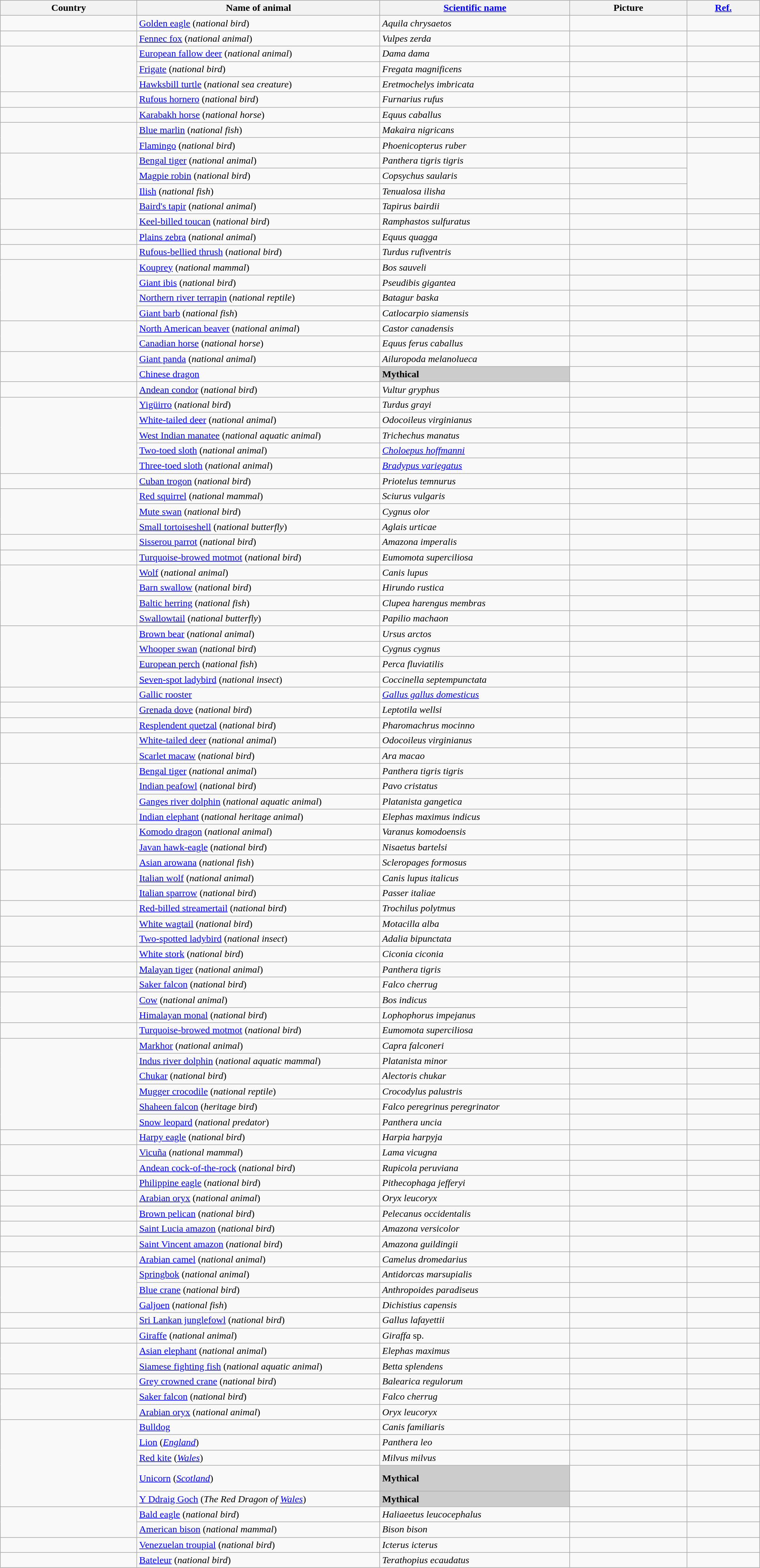<table class="wikitable sortable" style="width:100%;">
<tr>
<th style="width:18%;">Country</th>
<th style="width:32%;">Name of animal</th>
<th style="width:25%;"><a href='#'>Scientific name</a> </th>
<th class="unsortable">Picture</th>
<th scope="col" class="unsortable"><a href='#'>Ref.</a></th>
</tr>
<tr id="A">
<td></td>
<td><a href='#'>Golden eagle</a> (<em>national bird</em>)</td>
<td><em>Aquila chrysaetos</em></td>
<td></td>
<td></td>
</tr>
<tr>
<td></td>
<td><a href='#'>Fennec fox</a>  (<em>national animal</em>)</td>
<td><em>Vulpes zerda</em></td>
<td></td>
<td></td>
</tr>
<tr>
<td rowspan="3"></td>
<td><a href='#'>European fallow deer</a> (<em>national animal</em>)</td>
<td><em>Dama dama</em></td>
<td></td>
<td></td>
</tr>
<tr>
<td><a href='#'>Frigate</a> (<em>national bird</em>)</td>
<td><em>Fregata magnificens</em></td>
<td></td>
<td></td>
</tr>
<tr>
<td><a href='#'>Hawksbill turtle</a> (<em>national sea creature</em>)</td>
<td><em>Eretmochelys imbricata</em></td>
<td></td>
<td></td>
</tr>
<tr>
<td></td>
<td><a href='#'>Rufous hornero</a> (<em>national bird</em>)</td>
<td><em>Furnarius rufus</em></td>
<td></td>
<td></td>
</tr>
<tr>
<td></td>
<td><a href='#'>Karabakh horse</a> (<em>national horse</em>)</td>
<td><em>Equus caballus</em></td>
<td></td>
<td></td>
</tr>
<tr id="B">
<td rowspan="2"></td>
<td><a href='#'>Blue marlin</a> (<em>national fish</em>)</td>
<td><em>Makaira nigricans</em></td>
<td></td>
<td></td>
</tr>
<tr>
<td><a href='#'>Flamingo</a> (<em>national bird</em>)</td>
<td><em>Phoenicopterus ruber</em></td>
<td></td>
<td></td>
</tr>
<tr>
<td rowspan="3"></td>
<td><a href='#'>Bengal tiger</a> (<em>national animal</em>)</td>
<td><em>Panthera tigris tigris</em></td>
<td></td>
<td rowspan='3'></td>
</tr>
<tr>
<td><a href='#'>Magpie robin</a> (<em>national bird</em>)</td>
<td><em>Copsychus saularis</em></td>
<td></td>
</tr>
<tr>
<td><a href='#'>Ilish</a> (<em>national fish</em>)</td>
<td><em>Tenualosa ilisha</em></td>
<td></td>
</tr>
<tr>
<td rowspan="2"></td>
<td><a href='#'>Baird's tapir</a> (<em>national animal</em>)</td>
<td><em>Tapirus bairdii</em></td>
<td></td>
<td></td>
</tr>
<tr>
<td><a href='#'>Keel-billed toucan</a> (<em>national bird</em>)</td>
<td><em>Ramphastos sulfuratus</em></td>
<td></td>
<td></td>
</tr>
<tr>
<td></td>
<td><a href='#'>Plains zebra</a>  (<em>national animal</em>)</td>
<td><em>Equus quagga</em></td>
<td></td>
<td></td>
</tr>
<tr>
<td></td>
<td><a href='#'>Rufous-bellied thrush</a> (<em>national bird</em>)</td>
<td><em>Turdus rufiventris</em></td>
<td></td>
<td></td>
</tr>
<tr id="C">
<td rowspan="4"></td>
<td><a href='#'>Kouprey</a> (<em>national mammal</em>)</td>
<td><em>Bos sauveli</em></td>
<td></td>
<td> </td>
</tr>
<tr>
<td><a href='#'>Giant ibis</a> (<em>national bird</em>)</td>
<td><em>Pseudibis gigantea</em></td>
<td></td>
<td> </td>
</tr>
<tr>
<td><a href='#'>Northern river terrapin</a> (<em>national reptile</em>)</td>
<td><em>Batagur baska</em></td>
<td></td>
<td> </td>
</tr>
<tr>
<td><a href='#'>Giant barb</a> (<em>national fish</em>)</td>
<td><em>Catlocarpio siamensis</em></td>
<td></td>
<td> </td>
</tr>
<tr>
<td rowspan="2"></td>
<td><a href='#'>North American beaver</a> (<em>national animal</em>)</td>
<td><em>Castor canadensis</em></td>
<td></td>
<td></td>
</tr>
<tr>
<td><a href='#'>Canadian horse</a> (<em>national horse</em>)</td>
<td><em>Equus ferus caballus</em></td>
<td></td>
<td></td>
</tr>
<tr>
<td rowspan="2"></td>
<td><a href='#'>Giant panda</a> (<em>national animal</em>)</td>
<td><em>Ailuropoda melanolueca</em></td>
<td></td>
<td></td>
</tr>
<tr>
<td><a href='#'>Chinese dragon</a></td>
<td style="background:#ccc;"><strong>Mythical</strong></td>
<td></td>
<td></td>
</tr>
<tr>
<td></td>
<td><a href='#'>Andean condor</a> (<em>national bird</em>)</td>
<td><em>Vultur gryphus</em></td>
<td></td>
<td></td>
</tr>
<tr>
<td rowspan="5"></td>
<td><a href='#'>Yigüirro</a> (<em>national bird</em>)</td>
<td><em>Turdus grayi</em></td>
<td></td>
<td></td>
</tr>
<tr>
<td><a href='#'>White-tailed deer</a> (<em>national animal</em>)</td>
<td><em>Odocoileus virginianus</em></td>
<td></td>
<td></td>
</tr>
<tr>
<td><a href='#'>West Indian manatee</a> (<em>national aquatic animal</em>)</td>
<td><em>Trichechus manatus</em></td>
<td></td>
<td></td>
</tr>
<tr>
<td><a href='#'>Two-toed sloth</a> (<em>national animal</em>)</td>
<td><em><a href='#'>Choloepus hoffmanni</a></em></td>
<td></td>
<td></td>
</tr>
<tr>
<td><a href='#'>Three-toed sloth</a> (<em>national animal</em>)</td>
<td><em><a href='#'>Bradypus variegatus</a></em></td>
<td></td>
<td></td>
</tr>
<tr>
<td></td>
<td><a href='#'>Cuban trogon</a> (<em>national bird</em>)</td>
<td><em>Priotelus temnurus</em></td>
<td></td>
<td></td>
</tr>
<tr id="D">
<td rowspan="3"></td>
<td><a href='#'>Red squirrel</a> (<em>national mammal</em>)</td>
<td><em>Sciurus vulgaris</em></td>
<td></td>
<td></td>
</tr>
<tr>
<td><a href='#'>Mute swan</a> (<em>national bird</em>)</td>
<td><em>Cygnus olor</em></td>
<td></td>
<td></td>
</tr>
<tr>
<td><a href='#'>Small tortoiseshell</a> (<em>national butterfly</em>)</td>
<td><em>Aglais urticae</em></td>
<td></td>
<td></td>
</tr>
<tr>
<td></td>
<td><a href='#'>Sisserou parrot</a> (<em>national bird</em>)</td>
<td><em>Amazona imperalis</em></td>
<td></td>
<td></td>
</tr>
<tr>
<td></td>
<td><a href='#'>Turquoise-browed motmot</a> (<em>national bird</em>)</td>
<td><em>Eumomota superciliosa</em></td>
<td></td>
<td></td>
</tr>
<tr>
<td rowspan="4"></td>
<td><a href='#'>Wolf</a> (<em>national animal</em>)</td>
<td><em>Canis lupus</em></td>
<td></td>
<td></td>
</tr>
<tr>
<td><a href='#'>Barn swallow</a> (<em>national bird</em>)</td>
<td><em>Hirundo rustica</em></td>
<td></td>
<td></td>
</tr>
<tr>
<td><a href='#'>Baltic herring</a> (<em>national fish</em>)</td>
<td><em>Clupea harengus membras</em></td>
<td></td>
<td></td>
</tr>
<tr>
<td><a href='#'>Swallowtail</a> (<em>national butterfly</em>)</td>
<td><em>Papilio machaon</em></td>
<td></td>
<td></td>
</tr>
<tr id="F">
<td rowspan="4"></td>
<td><a href='#'>Brown bear</a> (<em>national animal</em>)</td>
<td><em>Ursus arctos</em></td>
<td></td>
<td></td>
</tr>
<tr>
<td><a href='#'>Whooper swan</a> (<em>national bird</em>)</td>
<td><em>Cygnus cygnus</em></td>
<td></td>
<td></td>
</tr>
<tr>
<td><a href='#'>European perch</a> (<em>national fish</em>)</td>
<td><em>Perca fluviatilis</em></td>
<td></td>
<td></td>
</tr>
<tr>
<td><a href='#'>Seven-spot ladybird</a> (<em>national insect</em>)</td>
<td><em>Coccinella septempunctata</em></td>
<td></td>
<td></td>
</tr>
<tr>
<td></td>
<td><a href='#'>Gallic rooster</a></td>
<td><em><a href='#'>Gallus gallus domesticus</a></em></td>
<td></td>
<td></td>
</tr>
<tr id="G">
<td></td>
<td><a href='#'>Grenada dove</a> (<em>national bird</em>)</td>
<td><em>Leptotila wellsi</em></td>
<td></td>
<td></td>
</tr>
<tr>
<td></td>
<td><a href='#'>Resplendent quetzal</a> (<em>national bird</em>)</td>
<td><em>Pharomachrus mocinno</em></td>
<td></td>
<td></td>
</tr>
<tr id="H">
<td rowspan="2"></td>
<td><a href='#'>White-tailed deer</a> (<em>national animal</em>)</td>
<td><em>Odocoileus virginianus</em></td>
<td></td>
<td></td>
</tr>
<tr>
<td><a href='#'>Scarlet macaw</a> (<em>national bird</em>)</td>
<td><em>Ara macao</em></td>
<td></td>
<td></td>
</tr>
<tr id="I">
<td rowspan="4"></td>
<td><a href='#'>Bengal tiger</a> (<em>national animal</em>)</td>
<td><em>Panthera tigris tigris</em></td>
<td></td>
<td></td>
</tr>
<tr>
<td><a href='#'>Indian peafowl</a> (<em>national bird</em>)</td>
<td><em>Pavo cristatus</em></td>
<td></td>
<td></td>
</tr>
<tr>
<td><a href='#'>Ganges river dolphin</a> (<em>national aquatic animal</em>)</td>
<td><em>Platanista gangetica</em></td>
<td></td>
<td></td>
</tr>
<tr>
<td><a href='#'>Indian elephant</a> (<em>national heritage animal</em>)</td>
<td><em>Elephas maximus indicus</em></td>
<td></td>
<td></td>
</tr>
<tr>
<td rowspan="3"></td>
<td><a href='#'>Komodo dragon</a> (<em>national animal</em>)</td>
<td><em>Varanus komodoensis</em></td>
<td></td>
<td></td>
</tr>
<tr>
<td><a href='#'>Javan hawk-eagle</a> (<em>national bird</em>)</td>
<td><em>Nisaetus bartelsi</em></td>
<td></td>
<td></td>
</tr>
<tr>
<td><a href='#'>Asian arowana</a> (<em>national fish</em>)</td>
<td><em>Scleropages formosus</em></td>
<td></td>
<td></td>
</tr>
<tr>
<td rowspan="2"></td>
<td><a href='#'>Italian wolf</a> (<em>national animal</em>)</td>
<td><em>Canis lupus italicus</em></td>
<td></td>
<td></td>
</tr>
<tr>
<td><a href='#'>Italian sparrow</a> (<em>national bird</em>)</td>
<td><em>Passer italiae</em></td>
<td></td>
<td></td>
</tr>
<tr id="J">
<td></td>
<td><a href='#'>Red-billed streamertail</a> (<em>national bird</em>)</td>
<td><em>Trochilus polytmus</em></td>
<td></td>
<td></td>
</tr>
<tr>
<td rowspan="2"></td>
<td><a href='#'>White wagtail</a> (<em>national bird</em>)</td>
<td><em>Motacilla alba</em></td>
<td></td>
<td></td>
</tr>
<tr>
<td><a href='#'>Two-spotted ladybird</a> (<em>national insect</em>)</td>
<td><em>Adalia bipunctata</em></td>
<td></td>
<td></td>
</tr>
<tr>
<td></td>
<td><a href='#'>White stork</a> (<em>national bird</em>)</td>
<td><em>Ciconia ciconia</em></td>
<td></td>
<td></td>
</tr>
<tr>
<td></td>
<td><a href='#'>Malayan tiger</a> (<em>national animal</em>)</td>
<td><em>Panthera tigris</em></td>
<td></td>
<td></td>
</tr>
<tr id="M">
<td></td>
<td><a href='#'>Saker falcon</a> (<em>national bird</em>)</td>
<td><em>Falco cherrug</em></td>
<td></td>
<td> </td>
</tr>
<tr>
<td rowspan="2"></td>
<td><a href='#'>Cow</a> (<em>national animal</em>)</td>
<td><em>Bos indicus</em></td>
<td></td>
<td rowspan="2"></td>
</tr>
<tr>
<td><a href='#'>Himalayan monal</a> (<em>national bird</em>)</td>
<td><em>Lophophorus impejanus</em></td>
<td></td>
</tr>
<tr id="N">
<td></td>
<td><a href='#'>Turquoise-browed motmot</a> (<em>national bird</em>)</td>
<td><em>Eumomota superciliosa</em></td>
<td></td>
<td></td>
</tr>
<tr id="P">
<td rowspan="6"></td>
<td><a href='#'>Markhor</a> (<em>national animal</em>)</td>
<td><em>Capra falconeri</em></td>
<td></td>
<td></td>
</tr>
<tr>
<td><a href='#'>Indus river dolphin</a> (<em>national aquatic mammal</em>)</td>
<td><em>Platanista minor</em></td>
<td></td>
<td></td>
</tr>
<tr>
<td><a href='#'>Chukar</a> (<em>national bird</em>)</td>
<td><em>Alectoris chukar</em></td>
<td></td>
<td></td>
</tr>
<tr>
<td><a href='#'>Mugger crocodile</a> (<em>national reptile</em>)</td>
<td><em>Crocodylus palustris</em></td>
<td></td>
<td></td>
</tr>
<tr>
<td><a href='#'>Shaheen falcon</a> (<em>heritage bird</em>)</td>
<td><em>Falco peregrinus peregrinator</em></td>
<td></td>
<td></td>
</tr>
<tr>
<td><a href='#'>Snow leopard</a> (<em>national predator</em>)</td>
<td><em>Panthera uncia</em></td>
<td></td>
<td></td>
</tr>
<tr>
<td></td>
<td><a href='#'>Harpy eagle</a> (<em>national bird</em>)</td>
<td><em>Harpia harpyja</em></td>
<td></td>
<td></td>
</tr>
<tr>
<td rowspan="2"></td>
<td><a href='#'>Vicuña</a> (<em>national mammal</em>)</td>
<td><em>Lama vicugna</em></td>
<td></td>
<td></td>
</tr>
<tr>
<td><a href='#'>Andean cock-of-the-rock</a> (<em>national bird</em>)</td>
<td><em>Rupicola peruviana</em></td>
<td></td>
<td></td>
</tr>
<tr>
<td></td>
<td><a href='#'>Philippine eagle</a> (<em>national bird</em>)</td>
<td><em>Pithecophaga jefferyi</em></td>
<td></td>
<td></td>
</tr>
<tr id="Q">
<td></td>
<td><a href='#'>Arabian oryx</a> (<em>national animal</em>)</td>
<td><em>Oryx leucoryx</em></td>
<td></td>
<td></td>
</tr>
<tr id="S">
<td></td>
<td><a href='#'>Brown pelican</a> (<em>national bird</em>)</td>
<td><em>Pelecanus occidentalis</em></td>
<td></td>
<td></td>
</tr>
<tr>
<td></td>
<td><a href='#'>Saint Lucia amazon</a> (<em>national bird</em>)</td>
<td><em>Amazona versicolor</em></td>
<td></td>
<td></td>
</tr>
<tr>
<td></td>
<td><a href='#'>Saint Vincent amazon</a> (<em>national bird</em>)</td>
<td><em>Amazona guildingii</em></td>
<td></td>
<td></td>
</tr>
<tr>
<td></td>
<td><a href='#'>Arabian camel</a>  (<em>national animal</em>)</td>
<td><em>Camelus dromedarius</em></td>
<td></td>
<td></td>
</tr>
<tr>
<td rowspan="3"></td>
<td><a href='#'>Springbok</a> (<em>national animal</em>)</td>
<td><em>Antidorcas marsupialis</em></td>
<td></td>
<td></td>
</tr>
<tr>
<td><a href='#'>Blue crane</a> (<em>national bird</em>)</td>
<td><em>Anthropoides paradiseus</em></td>
<td></td>
<td></td>
</tr>
<tr>
<td><a href='#'>Galjoen</a> (<em>national fish</em>)</td>
<td><em>Dichistius capensis</em></td>
<td></td>
<td></td>
</tr>
<tr>
<td></td>
<td><a href='#'>Sri Lankan junglefowl</a> (<em>national bird</em>)</td>
<td><em>Gallus lafayettii</em></td>
<td></td>
<td></td>
</tr>
<tr id="T">
<td></td>
<td><a href='#'>Giraffe</a> (<em>national animal</em>)</td>
<td><em>Giraffa</em> sp.</td>
<td></td>
<td><br></td>
</tr>
<tr>
<td rowspan="2"></td>
<td><a href='#'>Asian elephant</a> (<em>national animal</em>)</td>
<td><em>Elephas maximus</em></td>
<td></td>
<td></td>
</tr>
<tr>
<td><a href='#'>Siamese fighting fish</a> (<em>national aquatic animal</em>)</td>
<td><em>Betta splendens</em></td>
<td></td>
<td></td>
</tr>
<tr>
<td></td>
<td><a href='#'>Grey crowned crane</a> (<em>national bird</em>)</td>
<td><em>Balearica regulorum</em></td>
<td></td>
<td></td>
</tr>
<tr>
<td rowspan="2"></td>
<td><a href='#'>Saker falcon</a> (<em>national bird</em>)</td>
<td><em>Falco cherrug</em></td>
<td></td>
<td></td>
</tr>
<tr>
<td><a href='#'>Arabian oryx</a> (<em>national animal</em>)</td>
<td><em>Oryx leucoryx</em></td>
<td></td>
<td></td>
</tr>
<tr>
<td rowspan="5"></td>
<td><a href='#'>Bulldog</a></td>
<td><em>Canis familiaris</em></td>
<td></td>
<td></td>
</tr>
<tr>
<td><a href='#'>Lion</a> (<em><a href='#'>England</a></em>)</td>
<td><em>Panthera leo</em></td>
<td></td>
<td></td>
</tr>
<tr>
<td><a href='#'>Red kite</a> (<em><a href='#'>Wales</a></em>)</td>
<td><em>Milvus milvus</em></td>
<td></td>
<td></td>
</tr>
<tr>
<td><a href='#'>Unicorn</a> (<em><a href='#'>Scotland</a></em>)</td>
<td style="background:#ccc;"><strong>Mythical</strong></td>
<td></td>
<td><br><br></td>
</tr>
<tr>
<td><a href='#'>Y Ddraig Goch</a> (<em>The Red Dragon of <a href='#'>Wales</a></em>)</td>
<td style="background:#ccc;"><strong>Mythical</strong></td>
<td></td>
<td></td>
</tr>
<tr>
<td rowspan="2"></td>
<td><a href='#'>Bald eagle</a> (<em>national bird</em>)</td>
<td><em>Haliaeetus leucocephalus</em></td>
<td></td>
<td></td>
</tr>
<tr>
<td><a href='#'>American bison</a> (<em>national mammal</em>)</td>
<td><em>Bison bison</em></td>
<td></td>
<td></td>
</tr>
<tr id="V">
<td></td>
<td><a href='#'>Venezuelan troupial</a> (<em>national bird</em>)</td>
<td><em>Icterus icterus</em></td>
<td></td>
<td></td>
</tr>
<tr id="Z">
<td></td>
<td><a href='#'>Bateleur</a> (<em>national bird</em>)</td>
<td><em>Terathopius ecaudatus</em></td>
<td></td>
<td></td>
</tr>
</table>
